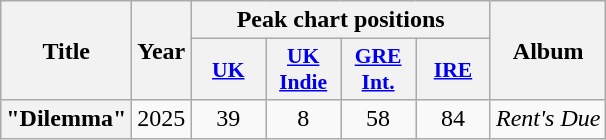<table class="wikitable plainrowheaders" style="text-align:center;">
<tr>
<th scope="col" rowspan="2">Title</th>
<th scope="col" rowspan="2">Year</th>
<th scope="col" colspan="4">Peak chart positions</th>
<th scope="col" rowspan="2">Album</th>
</tr>
<tr>
<th scope="col" style="width:3em;font-size:90%;"><a href='#'>UK</a><br></th>
<th scope="col" style="width:3em;font-size:90%;"><a href='#'>UK<br>Indie</a><br></th>
<th scope="col" style="width:3em;font-size:90%;"><a href='#'>GRE<br>Int.</a><br></th>
<th scope="col" style="width:3em;font-size:90%;"><a href='#'>IRE</a><br></th>
</tr>
<tr>
<th scope="row">"Dilemma"<br></th>
<td>2025</td>
<td>39</td>
<td>8</td>
<td>58</td>
<td>84</td>
<td><em>Rent's Due</em></td>
</tr>
</table>
